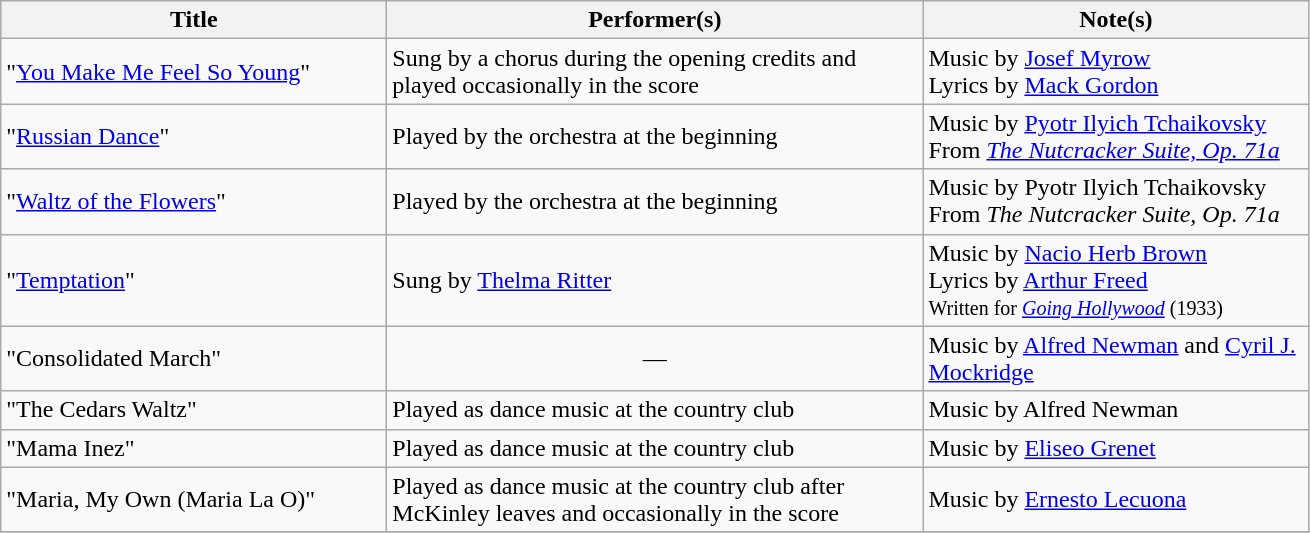<table class="wikitable">
<tr>
<th style="text-align:center; width:250px;">Title</th>
<th style="text-align:center; width:350px;">Performer(s)</th>
<th style="text-align:center; width:250px;">Note(s)</th>
</tr>
<tr>
<td>"<a href='#'>You Make Me Feel So Young</a>"</td>
<td>Sung by a chorus during the opening credits and played occasionally in the score</td>
<td>Music by <a href='#'>Josef Myrow</a><br>Lyrics by <a href='#'>Mack Gordon</a></td>
</tr>
<tr>
<td>"<a href='#'>Russian Dance</a>"</td>
<td>Played by the orchestra at the beginning</td>
<td>Music by <a href='#'>Pyotr Ilyich Tchaikovsky</a><br>From <em><a href='#'>The Nutcracker Suite, Op. 71a</a></em></td>
</tr>
<tr>
<td>"<a href='#'>Waltz of the Flowers</a>"</td>
<td>Played by the orchestra at the beginning</td>
<td>Music by Pyotr Ilyich Tchaikovsky<br>From <em>The Nutcracker Suite, Op. 71a</em></td>
</tr>
<tr>
<td>"<a href='#'>Temptation</a>"</td>
<td>Sung by <a href='#'>Thelma Ritter</a></td>
<td>Music by <a href='#'>Nacio Herb Brown</a><br>Lyrics by <a href='#'>Arthur Freed</a><br><small>Written for <em><a href='#'>Going Hollywood</a></em> (1933)</small></td>
</tr>
<tr>
<td>"Consolidated March"</td>
<td style="text-align:center;">—</td>
<td>Music by <a href='#'>Alfred Newman</a> and <a href='#'>Cyril J. Mockridge</a></td>
</tr>
<tr>
<td>"The Cedars Waltz"</td>
<td>Played as dance music at the country club</td>
<td>Music by Alfred Newman</td>
</tr>
<tr>
<td>"Mama Inez"</td>
<td>Played as dance music at the country club</td>
<td>Music by <a href='#'>Eliseo Grenet</a></td>
</tr>
<tr>
<td>"Maria, My Own (Maria La O)"</td>
<td>Played as dance music at the country club after McKinley leaves and occasionally in the score</td>
<td>Music by <a href='#'>Ernesto Lecuona</a></td>
</tr>
<tr>
</tr>
</table>
